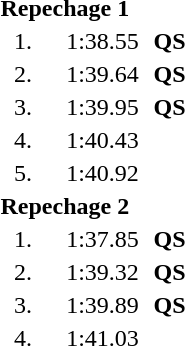<table style="text-align:center">
<tr>
<td colspan=4 align=left><strong>Repechage 1</strong></td>
</tr>
<tr>
<td width=30>1.</td>
<td align=left></td>
<td width=60>1:38.55</td>
<td><strong>QS</strong></td>
</tr>
<tr>
<td>2.</td>
<td align=left></td>
<td>1:39.64</td>
<td><strong>QS</strong></td>
</tr>
<tr>
<td>3.</td>
<td align=left></td>
<td>1:39.95</td>
<td><strong>QS</strong></td>
</tr>
<tr>
<td>4.</td>
<td align=left></td>
<td>1:40.43</td>
<td></td>
</tr>
<tr>
<td>5.</td>
<td align=left></td>
<td>1:40.92</td>
<td></td>
</tr>
<tr>
<td colspan=4 align=left><strong>Repechage 2</strong></td>
</tr>
<tr>
<td>1.</td>
<td align=left></td>
<td>1:37.85</td>
<td><strong>QS</strong></td>
</tr>
<tr>
<td>2.</td>
<td align=left></td>
<td>1:39.32</td>
<td><strong>QS</strong></td>
</tr>
<tr>
<td>3.</td>
<td align=left></td>
<td>1:39.89</td>
<td><strong>QS</strong></td>
</tr>
<tr>
<td>4.</td>
<td align=left></td>
<td>1:41.03</td>
<td></td>
</tr>
</table>
